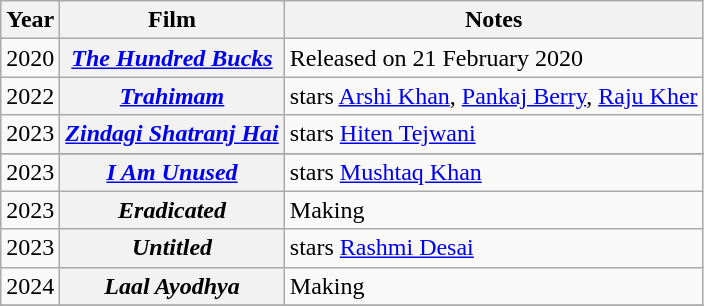<table class="wikitable sortable plainrowheaders">
<tr style="text-align:center;">
<th scope="col">Year</th>
<th scope="col">Film</th>
<th class="unsortable" scope="col">Notes</th>
</tr>
<tr>
<td>2020</td>
<th scope="row"><em><a href='#'>The Hundred Bucks</a></em></th>
<td>Released on 21 February 2020</td>
</tr>
<tr>
<td>2022</td>
<th scope="row"><em><a href='#'>Trahimam</a></em></th>
<td>stars <a href='#'>Arshi Khan</a>, <a href='#'>Pankaj Berry</a>, <a href='#'>Raju Kher</a></td>
</tr>
<tr>
<td>2023</td>
<th scope="row"><em><a href='#'>Zindagi Shatranj Hai</a></em></th>
<td>stars <a href='#'>Hiten Tejwani</a></td>
</tr>
<tr>
</tr>
<tr>
<td>2023</td>
<th scope="row"><em><a href='#'>I Am Unused</a></em></th>
<td>stars <a href='#'>Mushtaq Khan</a></td>
</tr>
<tr>
<td>2023</td>
<th scope="row"><em>Eradicated</em></th>
<td>Making</td>
</tr>
<tr>
<td>2023</td>
<th scope="row"><em>Untitled</em></th>
<td>stars <a href='#'>Rashmi Desai</a></td>
</tr>
<tr>
<td>2024</td>
<th scope="row"><em>Laal Ayodhya</em></th>
<td>Making</td>
</tr>
<tr>
</tr>
</table>
